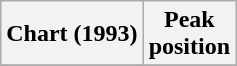<table class="wikitable sortable plainrowheaders" style="text-align:center">
<tr>
<th>Chart (1993)</th>
<th>Peak<br>position</th>
</tr>
<tr>
</tr>
</table>
